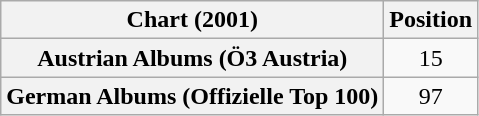<table class="wikitable sortable plainrowheaders" style="text-align:center;">
<tr>
<th scope="col">Chart (2001)</th>
<th scope="col">Position</th>
</tr>
<tr>
<th scope="row">Austrian Albums (Ö3 Austria)</th>
<td>15</td>
</tr>
<tr>
<th scope="row">German Albums (Offizielle Top 100)</th>
<td>97</td>
</tr>
</table>
